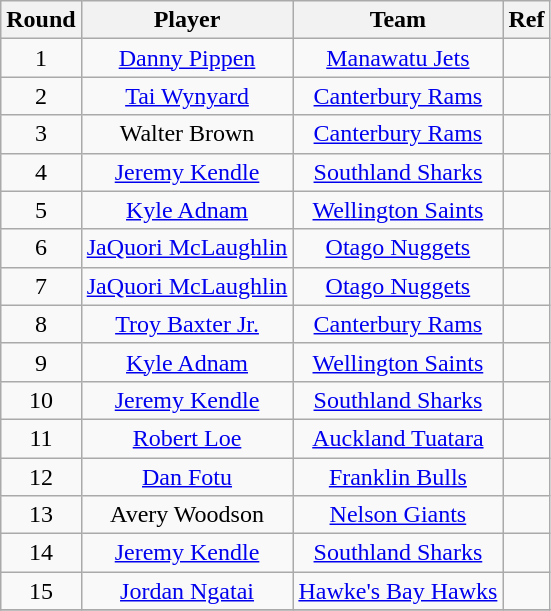<table class="wikitable" style="text-align:center">
<tr>
<th>Round</th>
<th>Player</th>
<th>Team</th>
<th>Ref</th>
</tr>
<tr>
<td>1</td>
<td><a href='#'>Danny Pippen</a></td>
<td><a href='#'>Manawatu Jets</a></td>
<td></td>
</tr>
<tr>
<td>2</td>
<td><a href='#'>Tai Wynyard</a></td>
<td><a href='#'>Canterbury Rams</a></td>
<td></td>
</tr>
<tr>
<td>3</td>
<td>Walter Brown</td>
<td><a href='#'>Canterbury Rams</a></td>
<td></td>
</tr>
<tr>
<td>4</td>
<td><a href='#'>Jeremy Kendle</a></td>
<td><a href='#'>Southland Sharks</a></td>
<td></td>
</tr>
<tr>
<td>5</td>
<td><a href='#'>Kyle Adnam</a></td>
<td><a href='#'>Wellington Saints</a></td>
<td></td>
</tr>
<tr>
<td>6</td>
<td><a href='#'>JaQuori McLaughlin</a></td>
<td><a href='#'>Otago Nuggets</a></td>
<td></td>
</tr>
<tr>
<td>7</td>
<td><a href='#'>JaQuori McLaughlin</a></td>
<td><a href='#'>Otago Nuggets</a></td>
<td></td>
</tr>
<tr>
<td>8</td>
<td><a href='#'>Troy Baxter Jr.</a></td>
<td><a href='#'>Canterbury Rams</a></td>
<td></td>
</tr>
<tr>
<td>9</td>
<td><a href='#'>Kyle Adnam</a></td>
<td><a href='#'>Wellington Saints</a></td>
<td></td>
</tr>
<tr>
<td>10</td>
<td><a href='#'>Jeremy Kendle</a></td>
<td><a href='#'>Southland Sharks</a></td>
<td></td>
</tr>
<tr>
<td>11</td>
<td><a href='#'>Robert Loe</a></td>
<td><a href='#'>Auckland Tuatara</a></td>
<td></td>
</tr>
<tr>
<td>12</td>
<td><a href='#'>Dan Fotu</a></td>
<td><a href='#'>Franklin Bulls</a></td>
<td></td>
</tr>
<tr>
<td>13</td>
<td>Avery Woodson</td>
<td><a href='#'>Nelson Giants</a></td>
<td></td>
</tr>
<tr>
<td>14</td>
<td><a href='#'>Jeremy Kendle</a></td>
<td><a href='#'>Southland Sharks</a></td>
<td></td>
</tr>
<tr>
<td>15</td>
<td><a href='#'>Jordan Ngatai</a></td>
<td><a href='#'>Hawke's Bay Hawks</a></td>
<td></td>
</tr>
<tr>
</tr>
</table>
